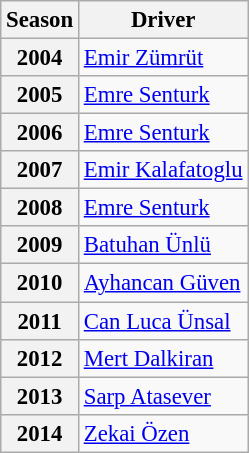<table class="wikitable" style="font-size: 95%;">
<tr>
<th>Season</th>
<th>Driver</th>
</tr>
<tr>
<th>2004</th>
<td> <a href='#'>Emir Zümrüt</a></td>
</tr>
<tr>
<th>2005</th>
<td> <a href='#'>Emre Senturk</a></td>
</tr>
<tr>
<th>2006</th>
<td> <a href='#'>Emre Senturk</a></td>
</tr>
<tr>
<th>2007</th>
<td> <a href='#'>Emir Kalafatoglu</a></td>
</tr>
<tr>
<th>2008</th>
<td> <a href='#'>Emre Senturk</a></td>
</tr>
<tr>
<th>2009</th>
<td> <a href='#'>Batuhan Ünlü</a></td>
</tr>
<tr>
<th>2010</th>
<td> <a href='#'>Ayhancan Güven</a></td>
</tr>
<tr>
<th>2011</th>
<td> <a href='#'>Can Luca Ünsal</a></td>
</tr>
<tr>
<th>2012</th>
<td> <a href='#'>Mert Dalkiran</a></td>
</tr>
<tr>
<th>2013</th>
<td> <a href='#'>Sarp Atasever</a></td>
</tr>
<tr>
<th>2014</th>
<td> <a href='#'>Zekai Özen</a></td>
</tr>
</table>
